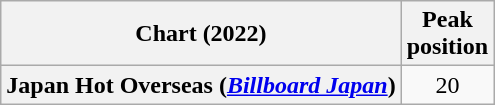<table class="wikitable plainrowheaders" style="text-align:center">
<tr>
<th>Chart (2022)</th>
<th>Peak<br>position</th>
</tr>
<tr>
<th scope="row">Japan Hot Overseas (<em><a href='#'>Billboard Japan</a></em>)</th>
<td>20</td>
</tr>
</table>
